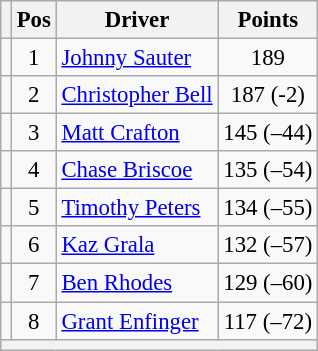<table class="wikitable" style="font-size: 95%;">
<tr>
<th></th>
<th>Pos</th>
<th>Driver</th>
<th>Points</th>
</tr>
<tr>
<td align="left"></td>
<td style="text-align:center;">1</td>
<td><a href='#'>Johnny Sauter</a></td>
<td style="text-align:center;">189</td>
</tr>
<tr>
<td align="left"></td>
<td style="text-align:center;">2</td>
<td><a href='#'>Christopher Bell</a></td>
<td style="text-align:center;">187 (-2)</td>
</tr>
<tr>
<td align="left"></td>
<td style="text-align:center;">3</td>
<td><a href='#'>Matt Crafton</a></td>
<td style="text-align:center;">145 (–44)</td>
</tr>
<tr>
<td align="left"></td>
<td style="text-align:center;">4</td>
<td><a href='#'>Chase Briscoe</a></td>
<td style="text-align:center;">135 (–54)</td>
</tr>
<tr>
<td align="left"></td>
<td style="text-align:center;">5</td>
<td><a href='#'>Timothy Peters</a></td>
<td style="text-align:center;">134 (–55)</td>
</tr>
<tr>
<td align="left"></td>
<td style="text-align:center;">6</td>
<td><a href='#'>Kaz Grala</a></td>
<td style="text-align:center;">132 (–57)</td>
</tr>
<tr>
<td align="left"></td>
<td style="text-align:center;">7</td>
<td><a href='#'>Ben Rhodes</a></td>
<td style="text-align:center;">129 (–60)</td>
</tr>
<tr>
<td align="left"></td>
<td style="text-align:center;">8</td>
<td><a href='#'>Grant Enfinger</a></td>
<td style="text-align:center;">117 (–72)</td>
</tr>
<tr class="sortbottom">
<th colspan="9"></th>
</tr>
</table>
